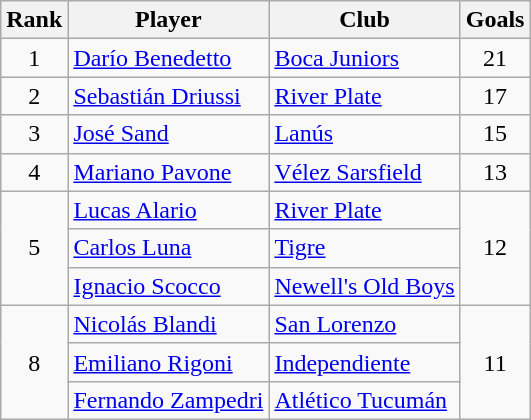<table class="wikitable">
<tr>
<th>Rank</th>
<th>Player</th>
<th>Club</th>
<th>Goals</th>
</tr>
<tr>
<td align=center>1</td>
<td> <a href='#'>Darío Benedetto</a></td>
<td><a href='#'>Boca Juniors</a></td>
<td align=center>21</td>
</tr>
<tr>
<td align=center>2</td>
<td> <a href='#'>Sebastián Driussi</a></td>
<td><a href='#'>River Plate</a></td>
<td align=center>17</td>
</tr>
<tr>
<td align=center>3</td>
<td> <a href='#'>José Sand</a></td>
<td><a href='#'>Lanús</a></td>
<td align=center>15</td>
</tr>
<tr>
<td align=center>4</td>
<td> <a href='#'>Mariano Pavone</a></td>
<td><a href='#'>Vélez Sarsfield</a></td>
<td align=center>13</td>
</tr>
<tr>
<td align=center rowspan=3>5</td>
<td> <a href='#'>Lucas Alario</a></td>
<td><a href='#'>River Plate</a></td>
<td align=center rowspan=3>12</td>
</tr>
<tr>
<td> <a href='#'>Carlos Luna</a></td>
<td><a href='#'>Tigre</a></td>
</tr>
<tr>
<td> <a href='#'>Ignacio Scocco</a></td>
<td><a href='#'>Newell's Old Boys</a></td>
</tr>
<tr>
<td align=center rowspan=3>8</td>
<td> <a href='#'>Nicolás Blandi</a></td>
<td><a href='#'>San Lorenzo</a></td>
<td align=center rowspan=3>11</td>
</tr>
<tr>
<td> <a href='#'>Emiliano Rigoni</a></td>
<td><a href='#'>Independiente</a></td>
</tr>
<tr>
<td> <a href='#'>Fernando Zampedri</a></td>
<td><a href='#'>Atlético Tucumán</a></td>
</tr>
</table>
